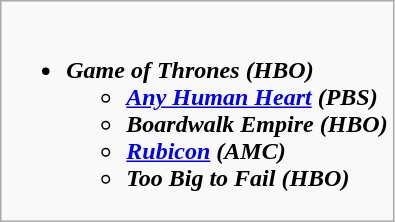<table class="wikitable">
<tr>
<td style="vertical-align:top;"><br><ul><li><strong><em>Game of Thrones<em> (HBO)<strong><ul><li></em><a href='#'>Any Human Heart</a><em> (PBS)</li><li></em>Boardwalk Empire<em> (HBO)</li><li></em><a href='#'>Rubicon</a><em> (AMC)</li><li></em>Too Big to Fail<em> (HBO)</li></ul></li></ul></td>
</tr>
</table>
